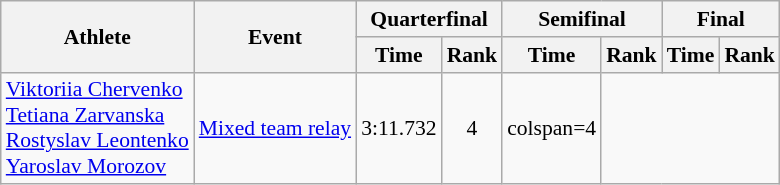<table class=wikitable style=font-size:90%;text-align:center>
<tr>
<th rowspan="2">Athlete</th>
<th rowspan="2">Event</th>
<th colspan="2">Quarterfinal</th>
<th colspan="2">Semifinal</th>
<th colspan="2">Final</th>
</tr>
<tr>
<th>Time</th>
<th>Rank</th>
<th>Time</th>
<th>Rank</th>
<th>Time</th>
<th>Rank</th>
</tr>
<tr>
<td align=left><a href='#'>Viktoriia Chervenko</a><br><a href='#'>Tetiana Zarvanska</a><br><a href='#'>Rostyslav Leontenko</a><br><a href='#'>Yaroslav Morozov</a></td>
<td align=left><a href='#'>Mixed team relay</a></td>
<td>3:11.732</td>
<td>4</td>
<td>colspan=4 </td>
</tr>
</table>
